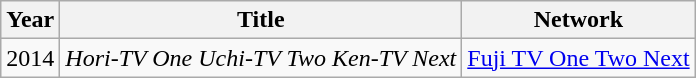<table class="wikitable">
<tr>
<th>Year</th>
<th>Title</th>
<th>Network</th>
</tr>
<tr>
<td>2014</td>
<td><em>Hori-TV One Uchi-TV Two Ken-TV Next</em></td>
<td><a href='#'>Fuji TV One Two Next</a></td>
</tr>
</table>
